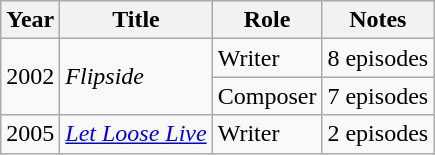<table class=wikitable>
<tr>
<th>Year</th>
<th>Title</th>
<th>Role</th>
<th>Notes</th>
</tr>
<tr>
<td rowspan=2>2002</td>
<td rowspan=2><em>Flipside</em></td>
<td>Writer</td>
<td>8 episodes</td>
</tr>
<tr>
<td>Composer</td>
<td>7 episodes</td>
</tr>
<tr>
<td>2005</td>
<td><em><a href='#'>Let Loose Live</a></em></td>
<td>Writer</td>
<td>2 episodes</td>
</tr>
</table>
